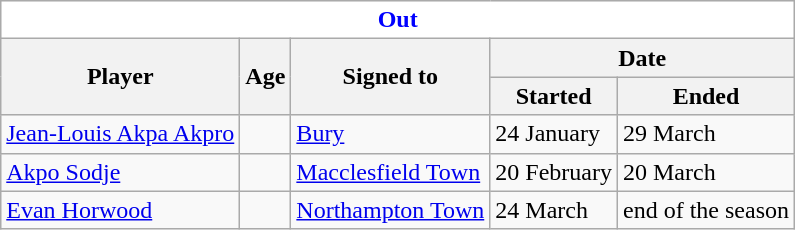<table class="wikitable">
<tr>
<th colspan="5" style="background:white; color:blue; ">Out</th>
</tr>
<tr>
<th rowspan="2">Player</th>
<th rowspan="2">Age</th>
<th rowspan="2">Signed to</th>
<th colspan="2">Date</th>
</tr>
<tr>
<th>Started</th>
<th>Ended</th>
</tr>
<tr>
<td> <a href='#'>Jean-Louis Akpa Akpro</a></td>
<td></td>
<td><a href='#'>Bury</a></td>
<td>24 January</td>
<td>29 March</td>
</tr>
<tr>
<td> <a href='#'>Akpo Sodje</a></td>
<td></td>
<td><a href='#'>Macclesfield Town</a></td>
<td>20 February</td>
<td>20 March</td>
</tr>
<tr>
<td> <a href='#'>Evan Horwood</a></td>
<td></td>
<td><a href='#'>Northampton Town</a></td>
<td>24 March</td>
<td>end of the season</td>
</tr>
</table>
